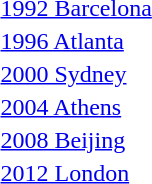<table>
<tr>
<td><a href='#'>1992 Barcelona</a></td>
<td></td>
<td></td>
<td></td>
</tr>
<tr>
<td><a href='#'>1996 Atlanta</a></td>
<td></td>
<td></td>
<td></td>
</tr>
<tr>
<td><a href='#'>2000 Sydney</a></td>
<td></td>
<td></td>
<td></td>
</tr>
<tr>
<td><a href='#'>2004 Athens</a></td>
<td></td>
<td></td>
<td></td>
</tr>
<tr>
<td><a href='#'>2008 Beijing</a></td>
<td></td>
<td></td>
<td></td>
</tr>
<tr>
<td><a href='#'>2012 London</a></td>
<td></td>
<td></td>
<td></td>
</tr>
</table>
